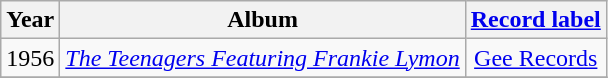<table class="wikitable" style=text-align:center;>
<tr>
<th>Year</th>
<th>Album</th>
<th><a href='#'>Record label</a></th>
</tr>
<tr>
<td>1956</td>
<td align=left><em><a href='#'>The Teenagers Featuring Frankie Lymon</a></em></td>
<td rowspan="1"><a href='#'>Gee Records</a></td>
</tr>
<tr>
</tr>
</table>
